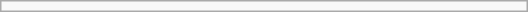<table class="infobox" style="width:22em;">
</table>
